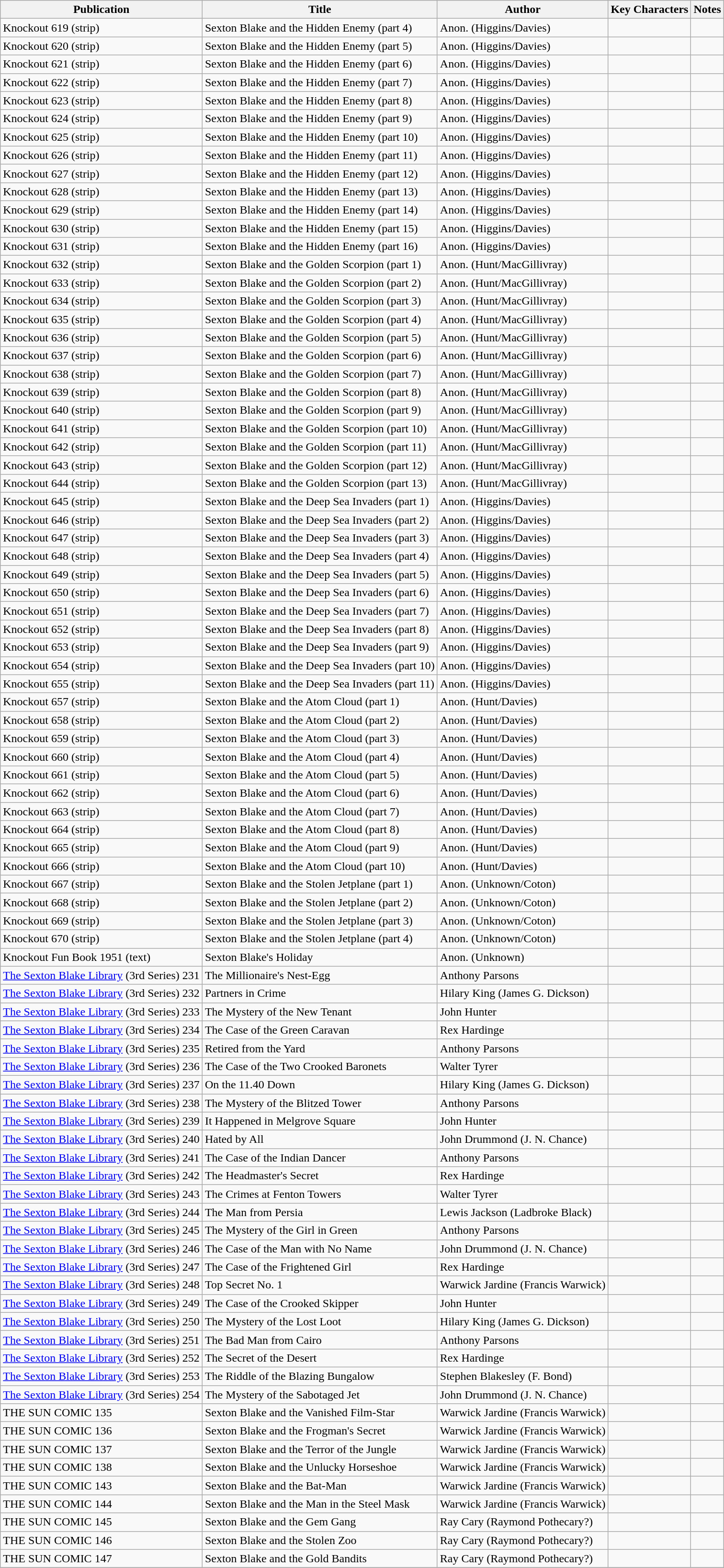<table class="wikitable">
<tr>
<th>Publication</th>
<th>Title</th>
<th>Author</th>
<th>Key Characters</th>
<th>Notes</th>
</tr>
<tr>
<td>Knockout 619 (strip)</td>
<td>Sexton Blake and the Hidden Enemy (part 4)</td>
<td>Anon. (Higgins/Davies)</td>
<td></td>
<td></td>
</tr>
<tr>
<td>Knockout 620 (strip)</td>
<td>Sexton Blake and the Hidden Enemy (part 5)</td>
<td>Anon. (Higgins/Davies)</td>
<td></td>
<td></td>
</tr>
<tr>
<td>Knockout 621 (strip)</td>
<td>Sexton Blake and the Hidden Enemy (part 6)</td>
<td>Anon. (Higgins/Davies)</td>
<td></td>
<td></td>
</tr>
<tr>
<td>Knockout 622 (strip)</td>
<td>Sexton Blake and the Hidden Enemy (part 7)</td>
<td>Anon. (Higgins/Davies)</td>
<td></td>
<td></td>
</tr>
<tr>
<td>Knockout 623 (strip)</td>
<td>Sexton Blake and the Hidden Enemy (part 8)</td>
<td>Anon. (Higgins/Davies)</td>
<td></td>
<td></td>
</tr>
<tr>
<td>Knockout 624 (strip)</td>
<td>Sexton Blake and the Hidden Enemy (part 9)</td>
<td>Anon. (Higgins/Davies)</td>
<td></td>
<td></td>
</tr>
<tr>
<td>Knockout 625 (strip)</td>
<td>Sexton Blake and the Hidden Enemy (part 10)</td>
<td>Anon. (Higgins/Davies)</td>
<td></td>
<td></td>
</tr>
<tr>
<td>Knockout 626 (strip)</td>
<td>Sexton Blake and the Hidden Enemy (part 11)</td>
<td>Anon. (Higgins/Davies)</td>
<td></td>
<td></td>
</tr>
<tr>
<td>Knockout 627 (strip)</td>
<td>Sexton Blake and the Hidden Enemy (part 12)</td>
<td>Anon. (Higgins/Davies)</td>
<td></td>
<td></td>
</tr>
<tr>
<td>Knockout 628 (strip)</td>
<td>Sexton Blake and the Hidden Enemy (part 13)</td>
<td>Anon. (Higgins/Davies)</td>
<td></td>
<td></td>
</tr>
<tr>
<td>Knockout 629 (strip)</td>
<td>Sexton Blake and the Hidden Enemy (part 14)</td>
<td>Anon. (Higgins/Davies)</td>
<td></td>
<td></td>
</tr>
<tr>
<td>Knockout 630 (strip)</td>
<td>Sexton Blake and the Hidden Enemy (part 15)</td>
<td>Anon. (Higgins/Davies)</td>
<td></td>
<td></td>
</tr>
<tr>
<td>Knockout 631 (strip)</td>
<td>Sexton Blake and the Hidden Enemy (part 16)</td>
<td>Anon. (Higgins/Davies)</td>
<td></td>
<td></td>
</tr>
<tr>
<td>Knockout 632 (strip)</td>
<td>Sexton Blake and the Golden Scorpion (part 1)</td>
<td>Anon. (Hunt/MacGillivray)</td>
<td></td>
<td></td>
</tr>
<tr>
<td>Knockout 633 (strip)</td>
<td>Sexton Blake and the Golden Scorpion (part 2)</td>
<td>Anon. (Hunt/MacGillivray)</td>
<td></td>
<td></td>
</tr>
<tr>
<td>Knockout 634 (strip)</td>
<td>Sexton Blake and the Golden Scorpion (part 3)</td>
<td>Anon. (Hunt/MacGillivray)</td>
<td></td>
<td></td>
</tr>
<tr>
<td>Knockout 635 (strip)</td>
<td>Sexton Blake and the Golden Scorpion (part 4)</td>
<td>Anon. (Hunt/MacGillivray)</td>
<td></td>
<td></td>
</tr>
<tr>
<td>Knockout 636 (strip)</td>
<td>Sexton Blake and the Golden Scorpion (part 5)</td>
<td>Anon. (Hunt/MacGillivray)</td>
<td></td>
<td></td>
</tr>
<tr>
<td>Knockout 637 (strip)</td>
<td>Sexton Blake and the Golden Scorpion (part 6)</td>
<td>Anon. (Hunt/MacGillivray)</td>
<td></td>
<td></td>
</tr>
<tr>
<td>Knockout 638 (strip)</td>
<td>Sexton Blake and the Golden Scorpion (part 7)</td>
<td>Anon. (Hunt/MacGillivray)</td>
<td></td>
<td></td>
</tr>
<tr>
<td>Knockout 639 (strip)</td>
<td>Sexton Blake and the Golden Scorpion (part 8)</td>
<td>Anon. (Hunt/MacGillivray)</td>
<td></td>
<td></td>
</tr>
<tr>
<td>Knockout 640 (strip)</td>
<td>Sexton Blake and the Golden Scorpion (part 9)</td>
<td>Anon. (Hunt/MacGillivray)</td>
<td></td>
<td></td>
</tr>
<tr>
<td>Knockout 641 (strip)</td>
<td>Sexton Blake and the Golden Scorpion (part 10)</td>
<td>Anon. (Hunt/MacGillivray)</td>
<td></td>
<td></td>
</tr>
<tr>
<td>Knockout 642 (strip)</td>
<td>Sexton Blake and the Golden Scorpion (part 11)</td>
<td>Anon. (Hunt/MacGillivray)</td>
<td></td>
<td></td>
</tr>
<tr>
<td>Knockout 643 (strip)</td>
<td>Sexton Blake and the Golden Scorpion (part 12)</td>
<td>Anon. (Hunt/MacGillivray)</td>
<td></td>
<td></td>
</tr>
<tr>
<td>Knockout 644 (strip)</td>
<td>Sexton Blake and the Golden Scorpion (part 13)</td>
<td>Anon. (Hunt/MacGillivray)</td>
<td></td>
<td></td>
</tr>
<tr>
<td>Knockout 645 (strip)</td>
<td>Sexton Blake and the Deep Sea Invaders (part 1)</td>
<td>Anon. (Higgins/Davies)</td>
<td></td>
<td></td>
</tr>
<tr>
<td>Knockout 646 (strip)</td>
<td>Sexton Blake and the Deep Sea Invaders (part 2)</td>
<td>Anon. (Higgins/Davies)</td>
<td></td>
<td></td>
</tr>
<tr>
<td>Knockout 647 (strip)</td>
<td>Sexton Blake and the Deep Sea Invaders (part 3)</td>
<td>Anon. (Higgins/Davies)</td>
<td></td>
<td></td>
</tr>
<tr>
<td>Knockout 648 (strip)</td>
<td>Sexton Blake and the Deep Sea Invaders (part 4)</td>
<td>Anon. (Higgins/Davies)</td>
<td></td>
<td></td>
</tr>
<tr>
<td>Knockout 649 (strip)</td>
<td>Sexton Blake and the Deep Sea Invaders (part 5)</td>
<td>Anon. (Higgins/Davies)</td>
<td></td>
<td></td>
</tr>
<tr>
<td>Knockout 650 (strip)</td>
<td>Sexton Blake and the Deep Sea Invaders (part 6)</td>
<td>Anon. (Higgins/Davies)</td>
<td></td>
<td></td>
</tr>
<tr>
<td>Knockout 651 (strip)</td>
<td>Sexton Blake and the Deep Sea Invaders (part 7)</td>
<td>Anon. (Higgins/Davies)</td>
<td></td>
<td></td>
</tr>
<tr>
<td>Knockout 652 (strip)</td>
<td>Sexton Blake and the Deep Sea Invaders (part 8)</td>
<td>Anon. (Higgins/Davies)</td>
<td></td>
<td></td>
</tr>
<tr>
<td>Knockout 653 (strip)</td>
<td>Sexton Blake and the Deep Sea Invaders (part 9)</td>
<td>Anon. (Higgins/Davies)</td>
<td></td>
<td></td>
</tr>
<tr>
<td>Knockout 654 (strip)</td>
<td>Sexton Blake and the Deep Sea Invaders (part 10)</td>
<td>Anon. (Higgins/Davies)</td>
<td></td>
<td></td>
</tr>
<tr>
<td>Knockout 655 (strip)</td>
<td>Sexton Blake and the Deep Sea Invaders (part 11)</td>
<td>Anon. (Higgins/Davies)</td>
<td></td>
<td></td>
</tr>
<tr>
<td>Knockout 657 (strip)</td>
<td>Sexton Blake and the Atom Cloud (part 1)</td>
<td>Anon. (Hunt/Davies)</td>
<td></td>
<td></td>
</tr>
<tr>
<td>Knockout 658 (strip)</td>
<td>Sexton Blake and the Atom Cloud (part 2)</td>
<td>Anon. (Hunt/Davies)</td>
<td></td>
<td></td>
</tr>
<tr>
<td>Knockout 659 (strip)</td>
<td>Sexton Blake and the Atom Cloud (part 3)</td>
<td>Anon. (Hunt/Davies)</td>
<td></td>
<td></td>
</tr>
<tr>
<td>Knockout 660 (strip)</td>
<td>Sexton Blake and the Atom Cloud (part 4)</td>
<td>Anon. (Hunt/Davies)</td>
<td></td>
<td></td>
</tr>
<tr>
<td>Knockout 661 (strip)</td>
<td>Sexton Blake and the Atom Cloud (part 5)</td>
<td>Anon. (Hunt/Davies)</td>
<td></td>
<td></td>
</tr>
<tr>
<td>Knockout 662 (strip)</td>
<td>Sexton Blake and the Atom Cloud (part 6)</td>
<td>Anon. (Hunt/Davies)</td>
<td></td>
<td></td>
</tr>
<tr>
<td>Knockout 663 (strip)</td>
<td>Sexton Blake and the Atom Cloud (part 7)</td>
<td>Anon. (Hunt/Davies)</td>
<td></td>
<td></td>
</tr>
<tr>
<td>Knockout 664 (strip)</td>
<td>Sexton Blake and the Atom Cloud (part 8)</td>
<td>Anon. (Hunt/Davies)</td>
<td></td>
<td></td>
</tr>
<tr>
<td>Knockout 665 (strip)</td>
<td>Sexton Blake and the Atom Cloud (part 9)</td>
<td>Anon. (Hunt/Davies)</td>
<td></td>
<td></td>
</tr>
<tr>
<td>Knockout 666 (strip)</td>
<td>Sexton Blake and the Atom Cloud (part 10)</td>
<td>Anon. (Hunt/Davies)</td>
<td></td>
<td></td>
</tr>
<tr>
<td>Knockout 667 (strip)</td>
<td>Sexton Blake and the Stolen Jetplane (part 1)</td>
<td>Anon. (Unknown/Coton)</td>
<td></td>
<td></td>
</tr>
<tr>
<td>Knockout 668 (strip)</td>
<td>Sexton Blake and the Stolen Jetplane (part 2)</td>
<td>Anon. (Unknown/Coton)</td>
<td></td>
<td></td>
</tr>
<tr>
<td>Knockout 669 (strip)</td>
<td>Sexton Blake and the Stolen Jetplane (part 3)</td>
<td>Anon. (Unknown/Coton)</td>
<td></td>
<td></td>
</tr>
<tr>
<td>Knockout 670 (strip)</td>
<td>Sexton Blake and the Stolen Jetplane (part 4)</td>
<td>Anon. (Unknown/Coton)</td>
<td></td>
<td></td>
</tr>
<tr>
<td>Knockout Fun Book 1951 (text)</td>
<td>Sexton Blake's Holiday</td>
<td>Anon. (Unknown)</td>
<td></td>
<td></td>
</tr>
<tr>
<td><a href='#'>The Sexton Blake Library</a> (3rd Series) 231</td>
<td>The Millionaire's Nest-Egg</td>
<td>Anthony Parsons</td>
<td></td>
<td></td>
</tr>
<tr>
<td><a href='#'>The Sexton Blake Library</a> (3rd Series) 232</td>
<td>Partners in Crime</td>
<td>Hilary King (James G. Dickson)</td>
<td></td>
<td></td>
</tr>
<tr>
<td><a href='#'>The Sexton Blake Library</a> (3rd Series) 233</td>
<td>The Mystery of the New Tenant</td>
<td>John Hunter</td>
<td></td>
<td></td>
</tr>
<tr>
<td><a href='#'>The Sexton Blake Library</a> (3rd Series) 234</td>
<td>The Case of the Green Caravan</td>
<td>Rex Hardinge</td>
<td></td>
<td></td>
</tr>
<tr>
<td><a href='#'>The Sexton Blake Library</a> (3rd Series) 235</td>
<td>Retired from the Yard</td>
<td>Anthony Parsons</td>
<td></td>
<td></td>
</tr>
<tr>
<td><a href='#'>The Sexton Blake Library</a> (3rd Series) 236</td>
<td>The Case of the Two Crooked Baronets</td>
<td>Walter Tyrer</td>
<td></td>
<td></td>
</tr>
<tr>
<td><a href='#'>The Sexton Blake Library</a> (3rd Series) 237</td>
<td>On the 11.40 Down</td>
<td>Hilary King (James G. Dickson)</td>
<td></td>
<td></td>
</tr>
<tr>
<td><a href='#'>The Sexton Blake Library</a> (3rd Series) 238</td>
<td>The Mystery of the Blitzed Tower</td>
<td>Anthony Parsons</td>
<td></td>
<td></td>
</tr>
<tr>
<td><a href='#'>The Sexton Blake Library</a> (3rd Series) 239</td>
<td>It Happened in Melgrove Square</td>
<td>John Hunter</td>
<td></td>
<td></td>
</tr>
<tr>
<td><a href='#'>The Sexton Blake Library</a> (3rd Series) 240</td>
<td>Hated by All</td>
<td>John Drummond (J. N. Chance)</td>
<td></td>
<td></td>
</tr>
<tr>
<td><a href='#'>The Sexton Blake Library</a> (3rd Series) 241</td>
<td>The Case of the Indian Dancer</td>
<td>Anthony Parsons</td>
<td></td>
<td></td>
</tr>
<tr>
<td><a href='#'>The Sexton Blake Library</a> (3rd Series) 242</td>
<td>The Headmaster's Secret</td>
<td>Rex Hardinge</td>
<td></td>
<td></td>
</tr>
<tr>
<td><a href='#'>The Sexton Blake Library</a> (3rd Series) 243</td>
<td>The Crimes at Fenton Towers</td>
<td>Walter Tyrer</td>
<td></td>
<td></td>
</tr>
<tr>
<td><a href='#'>The Sexton Blake Library</a> (3rd Series) 244</td>
<td>The Man from Persia</td>
<td>Lewis Jackson (Ladbroke Black)</td>
<td></td>
<td></td>
</tr>
<tr>
<td><a href='#'>The Sexton Blake Library</a> (3rd Series) 245</td>
<td>The Mystery of the Girl in Green</td>
<td>Anthony Parsons</td>
<td></td>
<td></td>
</tr>
<tr>
<td><a href='#'>The Sexton Blake Library</a> (3rd Series) 246</td>
<td>The Case of the Man with No Name</td>
<td>John Drummond (J. N. Chance)</td>
<td></td>
<td></td>
</tr>
<tr>
<td><a href='#'>The Sexton Blake Library</a> (3rd Series) 247</td>
<td>The Case of the Frightened Girl</td>
<td>Rex Hardinge</td>
<td></td>
<td></td>
</tr>
<tr>
<td><a href='#'>The Sexton Blake Library</a> (3rd Series) 248</td>
<td>Top Secret No. 1</td>
<td>Warwick Jardine (Francis Warwick)</td>
<td></td>
<td></td>
</tr>
<tr>
<td><a href='#'>The Sexton Blake Library</a> (3rd Series) 249</td>
<td>The Case of the Crooked Skipper</td>
<td>John Hunter</td>
<td></td>
<td></td>
</tr>
<tr>
<td><a href='#'>The Sexton Blake Library</a> (3rd Series) 250</td>
<td>The Mystery of the Lost Loot</td>
<td>Hilary King (James G. Dickson)</td>
<td></td>
<td></td>
</tr>
<tr>
<td><a href='#'>The Sexton Blake Library</a> (3rd Series) 251</td>
<td>The Bad Man from Cairo</td>
<td>Anthony Parsons</td>
<td></td>
<td></td>
</tr>
<tr>
<td><a href='#'>The Sexton Blake Library</a> (3rd Series) 252</td>
<td>The Secret of the Desert</td>
<td>Rex Hardinge</td>
<td></td>
<td></td>
</tr>
<tr>
<td><a href='#'>The Sexton Blake Library</a> (3rd Series) 253</td>
<td>The Riddle of the Blazing Bungalow</td>
<td>Stephen Blakesley (F. Bond)</td>
<td></td>
<td></td>
</tr>
<tr>
<td><a href='#'>The Sexton Blake Library</a> (3rd Series) 254</td>
<td>The Mystery of the Sabotaged Jet</td>
<td>John Drummond (J. N. Chance)</td>
<td></td>
<td></td>
</tr>
<tr>
<td>THE SUN COMIC 135</td>
<td>Sexton Blake and the Vanished Film-Star</td>
<td>Warwick Jardine (Francis Warwick)</td>
<td></td>
<td></td>
</tr>
<tr>
<td>THE SUN COMIC 136</td>
<td>Sexton Blake and the Frogman's Secret</td>
<td>Warwick Jardine (Francis Warwick)</td>
<td></td>
<td></td>
</tr>
<tr>
<td>THE SUN COMIC 137</td>
<td>Sexton Blake and the Terror of the Jungle</td>
<td>Warwick Jardine (Francis Warwick)</td>
<td></td>
<td></td>
</tr>
<tr>
<td>THE SUN COMIC 138</td>
<td>Sexton Blake and the Unlucky Horseshoe</td>
<td>Warwick Jardine (Francis Warwick)</td>
<td></td>
<td></td>
</tr>
<tr>
<td>THE SUN COMIC 143</td>
<td>Sexton Blake and the Bat-Man</td>
<td>Warwick Jardine (Francis Warwick)</td>
<td></td>
<td></td>
</tr>
<tr>
<td>THE SUN COMIC 144</td>
<td>Sexton Blake and the Man in the Steel Mask</td>
<td>Warwick Jardine (Francis Warwick)</td>
<td></td>
<td></td>
</tr>
<tr>
<td>THE SUN COMIC 145</td>
<td>Sexton Blake and the Gem Gang</td>
<td>Ray Cary (Raymond Pothecary?)</td>
<td></td>
<td></td>
</tr>
<tr>
<td>THE SUN COMIC 146</td>
<td>Sexton Blake and the Stolen Zoo</td>
<td>Ray Cary (Raymond Pothecary?)</td>
<td></td>
<td></td>
</tr>
<tr>
<td>THE SUN COMIC 147</td>
<td>Sexton Blake and the Gold Bandits</td>
<td>Ray Cary (Raymond Pothecary?)</td>
<td></td>
<td></td>
</tr>
<tr>
</tr>
</table>
